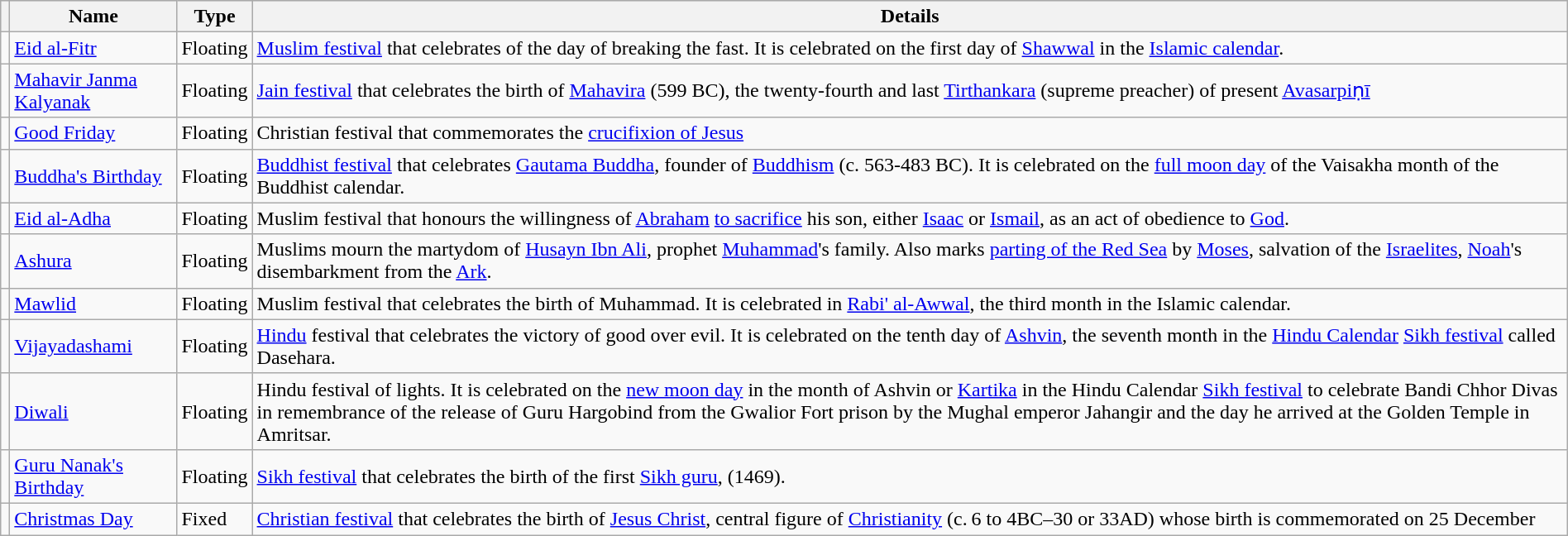<table class="sortable wikitable static-row-numbers" style="width:100%;">
<tr style="background:#CCCC;">
<th></th>
<th>Name</th>
<th>Type</th>
<th>Details</th>
</tr>
<tr>
<td></td>
<td><a href='#'>Eid al-Fitr</a></td>
<td>Floating</td>
<td><a href='#'>Muslim festival</a> that celebrates of the day of breaking the fast. It is celebrated on the first day of <a href='#'>Shawwal</a> in the <a href='#'>Islamic calendar</a>.</td>
</tr>
<tr>
<td></td>
<td><a href='#'>Mahavir Janma Kalyanak</a></td>
<td>Floating</td>
<td><a href='#'>Jain festival</a> that celebrates the birth of <a href='#'>Mahavira</a> (599 BC), the twenty-fourth and last <a href='#'>Tirthankara</a> (supreme preacher) of present <a href='#'>Avasarpiṇī</a></td>
</tr>
<tr>
<td></td>
<td><a href='#'>Good Friday</a></td>
<td>Floating</td>
<td>Christian festival that commemorates the <a href='#'>crucifixion of Jesus</a></td>
</tr>
<tr>
<td></td>
<td><a href='#'>Buddha's Birthday</a></td>
<td>Floating</td>
<td><a href='#'>Buddhist festival</a> that celebrates <a href='#'>Gautama Buddha</a>, founder of <a href='#'>Buddhism</a> (c. 563-483 BC). It is celebrated on the <a href='#'>full moon day</a> of the Vaisakha month of the Buddhist calendar.</td>
</tr>
<tr>
<td></td>
<td><a href='#'>Eid al-Adha</a></td>
<td>Floating</td>
<td>Muslim festival that honours the willingness of <a href='#'>Abraham</a> <a href='#'>to sacrifice</a> his son, either <a href='#'>Isaac</a> or <a href='#'>Ismail</a>, as an act of obedience to <a href='#'>God</a>.</td>
</tr>
<tr>
<td></td>
<td><a href='#'>Ashura</a></td>
<td>Floating</td>
<td>Muslims mourn the martydom of <a href='#'>Husayn Ibn Ali</a>, prophet <a href='#'>Muhammad</a>'s family.  Also marks <a href='#'>parting of the Red Sea</a> by <a href='#'>Moses</a>, salvation of the <a href='#'>Israelites</a>, <a href='#'>Noah</a>'s disembarkment from the <a href='#'>Ark</a>.</td>
</tr>
<tr>
<td></td>
<td><a href='#'>Mawlid</a></td>
<td>Floating</td>
<td>Muslim festival that celebrates the birth of Muhammad. It is celebrated in <a href='#'>Rabi' al-Awwal</a>, the third month in the Islamic calendar.</td>
</tr>
<tr>
<td></td>
<td><a href='#'>Vijayadashami</a></td>
<td>Floating</td>
<td><a href='#'>Hindu</a> festival that celebrates the victory of good over evil. It is celebrated on the tenth day of <a href='#'>Ashvin</a>, the seventh month in the <a href='#'>Hindu Calendar</a> <a href='#'>Sikh festival</a> called Dasehara.</td>
</tr>
<tr>
<td></td>
<td><a href='#'>Diwali</a></td>
<td>Floating</td>
<td>Hindu festival of lights. It is celebrated on the <a href='#'>new moon day</a> in the month of Ashvin or <a href='#'>Kartika</a> in the Hindu Calendar <a href='#'>Sikh festival</a> to celebrate Bandi Chhor Divas in remembrance of the release of Guru Hargobind from the Gwalior Fort prison by the Mughal emperor Jahangir and the day he arrived at the Golden Temple in Amritsar.</td>
</tr>
<tr>
<td></td>
<td><a href='#'>Guru Nanak's Birthday</a></td>
<td>Floating</td>
<td><a href='#'>Sikh festival</a> that celebrates the birth of the first <a href='#'>Sikh guru</a>, (1469).</td>
</tr>
<tr>
<td></td>
<td><a href='#'>Christmas Day</a></td>
<td>Fixed</td>
<td><a href='#'>Christian festival</a> that celebrates the birth of <a href='#'>Jesus Christ</a>, central figure of <a href='#'>Christianity</a> (c. 6 to 4BC–30 or 33AD) whose birth is commemorated on 25 December</td>
</tr>
</table>
